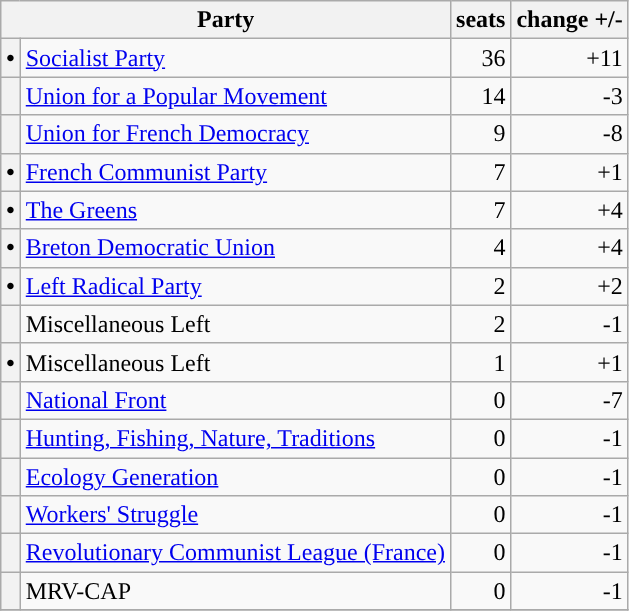<table class="wikitable">
<tr>
<th colspan=2>Party</th>
<th>seats</th>
<th>change +/-</th>
</tr>
<tr>
<th style="background-color: "><span>•</span></th>
<td><a href='#'>Socialist Party</a></td>
<td align="right">36</td>
<td align="right">+11</td>
</tr>
<tr>
<th style="background-color: "></th>
<td><a href='#'>Union for a Popular Movement</a></td>
<td align="right">14</td>
<td align="right">-3</td>
</tr>
<tr>
<th style="background-color: "></th>
<td><a href='#'>Union for French Democracy</a></td>
<td align="right">9</td>
<td align="right">-8</td>
</tr>
<tr>
<th style="background-color: "><span>•</span></th>
<td><a href='#'>French Communist Party</a></td>
<td align="right">7</td>
<td align="right">+1</td>
</tr>
<tr>
<th style="background-color: "><span>•</span></th>
<td><a href='#'>The Greens</a></td>
<td align="right">7</td>
<td align="right">+4</td>
</tr>
<tr>
<th style="background-color: "><span>•</span></th>
<td><a href='#'>Breton Democratic Union</a></td>
<td align="right">4</td>
<td align="right">+4</td>
</tr>
<tr>
<th style="background-color: "><span>•</span></th>
<td><a href='#'>Left Radical Party</a></td>
<td align="right">2</td>
<td align="right">+2</td>
</tr>
<tr>
<th style="background-color: "></th>
<td>Miscellaneous Left</td>
<td align="right">2</td>
<td align="right">-1</td>
</tr>
<tr>
<th style="background-color: "><span>•</span></th>
<td>Miscellaneous Left</td>
<td align="right">1</td>
<td align="right">+1</td>
</tr>
<tr>
<th style="background-color: "></th>
<td><a href='#'>National Front</a></td>
<td align="right">0</td>
<td align="right">-7</td>
</tr>
<tr>
<th style="background-color: "></th>
<td><a href='#'>Hunting, Fishing, Nature, Traditions</a></td>
<td align="right">0</td>
<td align="right">-1</td>
</tr>
<tr>
<th style="background-color: "></th>
<td><a href='#'>Ecology Generation</a></td>
<td align="right">0</td>
<td align="right">-1</td>
</tr>
<tr>
<th style="background-color: "></th>
<td><a href='#'>Workers' Struggle</a></td>
<td align="right">0</td>
<td align="right">-1</td>
</tr>
<tr>
<th style="background-color: "></th>
<td><a href='#'>Revolutionary Communist League (France)</a></td>
<td align="right">0</td>
<td align="right">-1</td>
</tr>
<tr>
<th style="background-color: "></th>
<td>MRV-CAP</td>
<td align="right">0</td>
<td align="right">-1</td>
</tr>
<tr>
</tr>
</table>
